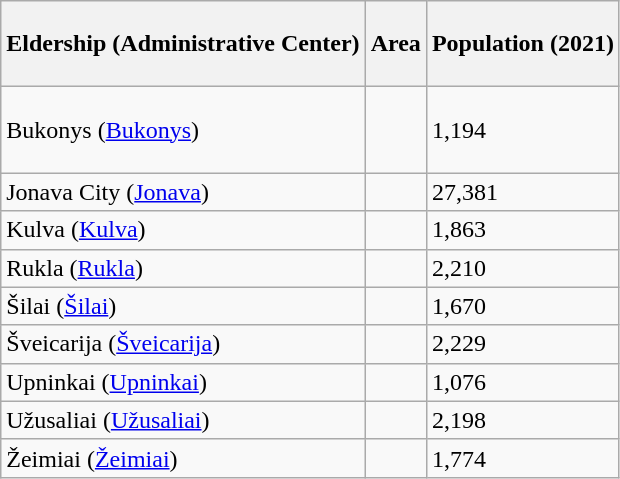<table class="sortable wikitable" style="text-align: left; margin: 0 0 0 0;">
<tr>
<th scope="col" height="50px">Eldership (Administrative Center)</th>
<th scope="col">Area</th>
<th scope="col"><strong>Population (2021)</strong></th>
</tr>
<tr>
<td scope="row" height="50px">Bukonys (<a href='#'>Bukonys</a>)</td>
<td></td>
<td>1,194</td>
</tr>
<tr>
<td>Jonava City (<a href='#'>Jonava</a>)</td>
<td></td>
<td>27,381</td>
</tr>
<tr>
<td>Kulva (<a href='#'>Kulva</a>)</td>
<td></td>
<td>1,863</td>
</tr>
<tr>
<td>Rukla (<a href='#'>Rukla</a>)</td>
<td></td>
<td>2,210</td>
</tr>
<tr>
<td>Šilai (<a href='#'>Šilai</a>)</td>
<td></td>
<td>1,670</td>
</tr>
<tr>
<td>Šveicarija (<a href='#'>Šveicarija</a>)</td>
<td></td>
<td>2,229</td>
</tr>
<tr>
<td>Upninkai (<a href='#'>Upninkai</a>)</td>
<td></td>
<td>1,076</td>
</tr>
<tr>
<td>Užusaliai (<a href='#'>Užusaliai</a>)</td>
<td></td>
<td>2,198</td>
</tr>
<tr>
<td>Žeimiai (<a href='#'>Žeimiai</a>)</td>
<td></td>
<td>1,774</td>
</tr>
</table>
